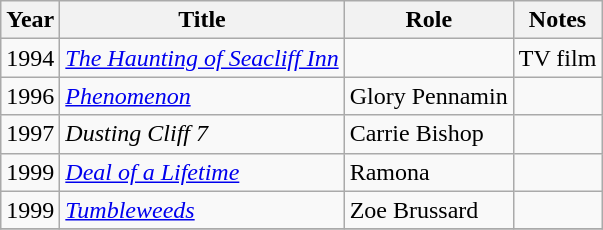<table class="wikitable">
<tr>
<th>Year</th>
<th>Title</th>
<th>Role</th>
<th>Notes</th>
</tr>
<tr>
<td>1994</td>
<td><em><a href='#'>The Haunting of Seacliff Inn</a></em></td>
<td></td>
<td>TV film</td>
</tr>
<tr>
<td>1996</td>
<td><em><a href='#'>Phenomenon</a></em></td>
<td>Glory Pennamin</td>
<td></td>
</tr>
<tr>
<td>1997</td>
<td><em>Dusting Cliff 7</em></td>
<td>Carrie Bishop</td>
<td></td>
</tr>
<tr>
<td>1999</td>
<td><em><a href='#'>Deal of a Lifetime</a></em></td>
<td>Ramona</td>
<td></td>
</tr>
<tr>
<td>1999</td>
<td><em><a href='#'>Tumbleweeds</a></em></td>
<td>Zoe Brussard</td>
<td></td>
</tr>
<tr>
</tr>
</table>
